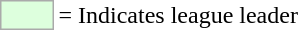<table>
<tr>
<td style="background:#DDFFDD; border:1px solid #aaa; width:2em;"></td>
<td>= Indicates league leader</td>
</tr>
</table>
